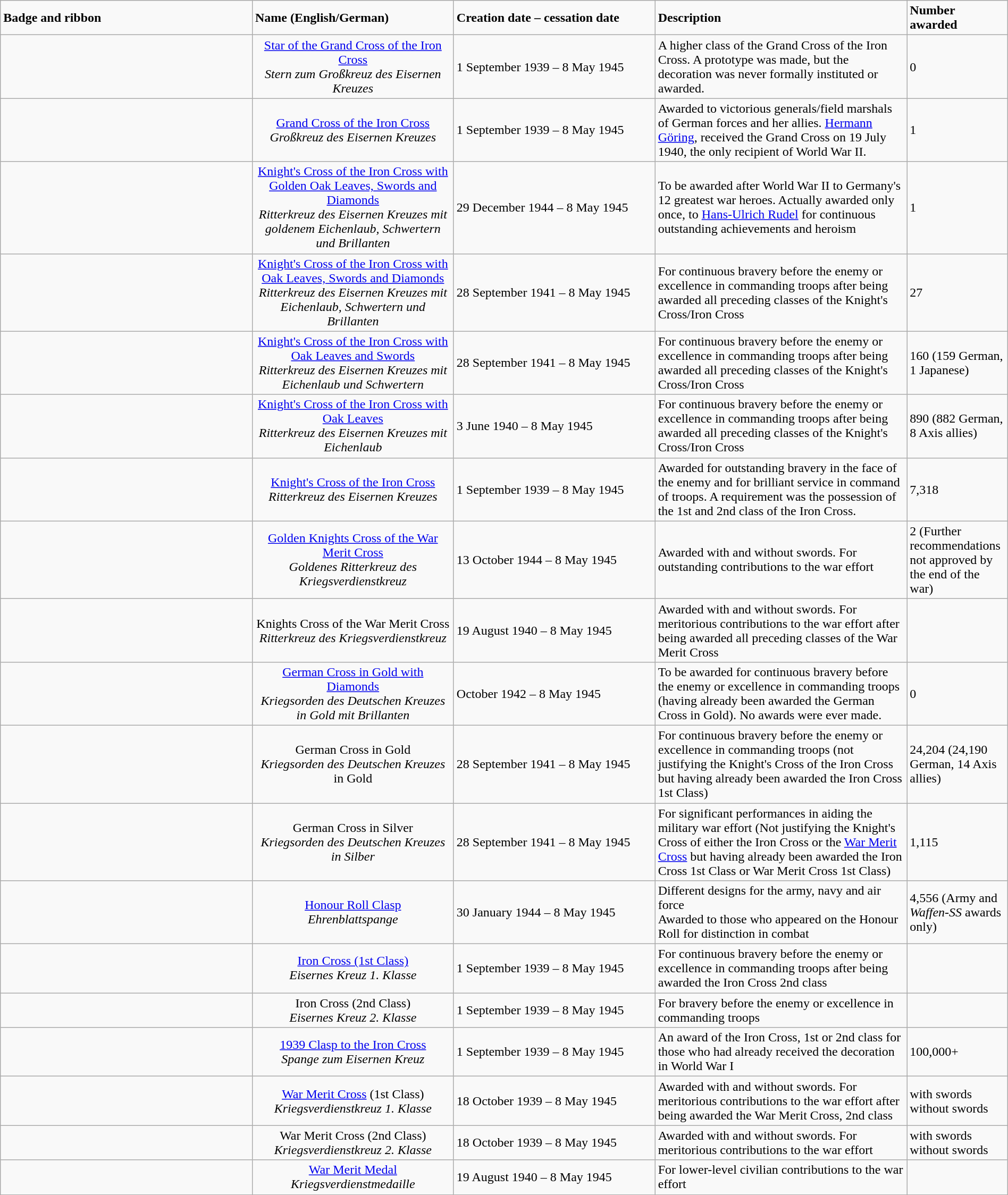<table class="wikitable" width="100%">
<tr>
<td width="25%"><strong>Badge and ribbon</strong></td>
<td width="20%"><strong>Name (English/German)</strong></td>
<td width="20%"><strong>Creation date – cessation date</strong></td>
<td width="25%"><strong>Description</strong></td>
<td width="10%"><strong>Number awarded</strong></td>
</tr>
<tr>
<td></td>
<td style="text-align:center;"><a href='#'>Star of the Grand Cross of the Iron Cross</a><br><em>Stern zum Großkreuz des Eisernen Kreuzes</em></td>
<td>1 September 1939 – 8 May 1945</td>
<td>A higher class of the Grand Cross of the Iron Cross. A prototype was made, but the decoration was never formally instituted or awarded.</td>
<td>0</td>
</tr>
<tr>
<td></td>
<td style="text-align:center;"><a href='#'>Grand Cross of the Iron Cross</a><br><em>Großkreuz des Eisernen Kreuzes</em></td>
<td>1 September 1939 – 8 May 1945</td>
<td>Awarded to victorious generals/field marshals of German forces and her allies. <a href='#'>Hermann Göring</a>, received the Grand Cross on 19 July 1940, the only recipient of World War II.</td>
<td>1</td>
</tr>
<tr>
<td></td>
<td style="text-align:center;"><a href='#'>Knight's Cross of the Iron Cross with Golden Oak Leaves, Swords and Diamonds</a><br><em>Ritterkreuz des Eisernen Kreuzes mit goldenem Eichenlaub, Schwertern und Brillanten</em></td>
<td>29 December 1944 – 8 May 1945</td>
<td>To be awarded after World War II to Germany's 12 greatest war heroes. Actually awarded only once, to <a href='#'>Hans-Ulrich Rudel</a> for continuous outstanding achievements and heroism</td>
<td>1</td>
</tr>
<tr>
<td></td>
<td style="text-align:center;"><a href='#'>Knight's Cross of the Iron Cross with Oak Leaves, Swords and Diamonds</a><br><em>Ritterkreuz des Eisernen Kreuzes mit Eichenlaub, Schwertern und Brillanten</em></td>
<td>28 September 1941 – 8 May 1945</td>
<td>For continuous bravery before the enemy or excellence in commanding troops after being awarded all preceding classes of the Knight's Cross/Iron Cross</td>
<td>27 <br></td>
</tr>
<tr>
<td></td>
<td style="text-align:center;"><a href='#'>Knight's Cross of the Iron Cross with Oak Leaves and Swords</a><br><em>Ritterkreuz des Eisernen Kreuzes mit Eichenlaub und Schwertern</em></td>
<td>28 September 1941 – 8 May 1945</td>
<td>For continuous bravery before the enemy or excellence in commanding troops after being awarded all preceding classes of the Knight's Cross/Iron Cross</td>
<td>160 (159 German, 1 Japanese)</td>
</tr>
<tr>
<td></td>
<td style="text-align:center;"><a href='#'>Knight's Cross of the Iron Cross with Oak Leaves</a><br><em>Ritterkreuz des Eisernen Kreuzes mit Eichenlaub</em></td>
<td>3 June 1940 – 8 May 1945</td>
<td>For continuous bravery before the enemy or excellence in commanding troops after being awarded all preceding classes of the Knight's Cross/Iron Cross</td>
<td>890 (882 German, 8 Axis allies)</td>
</tr>
<tr>
<td></td>
<td style="text-align:center;"><a href='#'>Knight's Cross of the Iron Cross</a><br><em>Ritterkreuz des Eisernen Kreuzes</em></td>
<td>1 September 1939 – 8 May 1945</td>
<td>Awarded for outstanding bravery in the face of the enemy and for brilliant service in command of troops. A requirement was the possession of the 1st and 2nd class of the Iron Cross.</td>
<td>7,318</td>
</tr>
<tr>
<td></td>
<td style="text-align:center;"><a href='#'>Golden Knights Cross of the War Merit Cross</a><br><em>Goldenes Ritterkreuz des Kriegsverdienstkreuz</em></td>
<td>13 October 1944 – 8 May 1945</td>
<td>Awarded with and without swords. For outstanding contributions to the war effort</td>
<td>2 (Further recommendations not approved by the end of the war)</td>
</tr>
<tr>
<td></td>
<td style="text-align:center;">Knights Cross of the War Merit Cross<br><em>Ritterkreuz des Kriegsverdienstkreuz</em></td>
<td>19 August 1940 – 8 May 1945</td>
<td>Awarded with and without swords. For meritorious contributions to the war effort after being awarded all preceding classes of the War Merit Cross</td>
<td></td>
</tr>
<tr>
<td></td>
<td style="text-align:center;"><a href='#'>German Cross in Gold with Diamonds</a><br><em>Kriegsorden des Deutschen Kreuzes in Gold mit Brillanten</em></td>
<td>October 1942 – 8 May 1945</td>
<td>To be awarded for continuous bravery before the enemy or excellence in commanding troops (having already been awarded the German Cross in Gold). No awards were ever made.</td>
<td>0</td>
</tr>
<tr>
<td></td>
<td style="text-align:center;">German Cross in Gold<br><em>Kriegsorden des Deutschen Kreuzes</em> in Gold</td>
<td>28 September 1941 – 8 May 1945</td>
<td>For continuous bravery before the enemy or excellence in commanding troops (not justifying the Knight's Cross of the Iron Cross but having already been awarded the Iron Cross 1st Class)</td>
<td>24,204 (24,190 German, 14 Axis allies)</td>
</tr>
<tr>
<td></td>
<td style="text-align:center;">German Cross in Silver<br><em>Kriegsorden des Deutschen Kreuzes in Silber</em></td>
<td>28 September 1941 – 8 May 1945</td>
<td>For significant performances in aiding the military war effort (Not justifying the Knight's Cross of either the Iron Cross or the <a href='#'>War Merit Cross</a> but having already been awarded the Iron Cross 1st Class or War Merit Cross 1st Class)</td>
<td>1,115</td>
</tr>
<tr>
<td></td>
<td style="text-align:center;"><a href='#'>Honour Roll Clasp</a><br><em>Ehrenblattspange</em></td>
<td>30 January 1944 – 8 May 1945</td>
<td>Different designs for the army, navy and air force<br>Awarded to those who appeared on the Honour Roll for distinction in combat</td>
<td>4,556 (Army and <em>Waffen-SS</em> awards only)</td>
</tr>
<tr>
<td></td>
<td style="text-align:center;"><a href='#'>Iron Cross (1st Class)</a><br><em>Eisernes Kreuz 1. Klasse</em></td>
<td>1 September 1939 – 8 May 1945</td>
<td>For continuous bravery before the enemy or excellence in commanding troops after being awarded the Iron Cross 2nd class</td>
<td></td>
</tr>
<tr>
<td></td>
<td style="text-align:center;">Iron Cross (2nd Class)<br><em>Eisernes Kreuz 2. Klasse</em></td>
<td>1 September 1939 – 8 May 1945</td>
<td>For bravery before the enemy or excellence in commanding troops</td>
<td></td>
</tr>
<tr>
<td></td>
<td style="text-align:center;"><a href='#'>1939 Clasp to the Iron Cross</a><br><em>Spange zum Eisernen Kreuz</em></td>
<td>1 September 1939 – 8 May 1945</td>
<td>An award of the Iron Cross, 1st or 2nd class for those who had already received the decoration in World War I</td>
<td>100,000+</td>
</tr>
<tr>
<td></td>
<td style="text-align:center;"><a href='#'>War Merit Cross</a> (1st Class)<br><em>Kriegsverdienstkreuz 1. Klasse</em></td>
<td>18 October 1939 – 8 May 1945</td>
<td>Awarded with and without swords. For meritorious contributions to the war effort after being awarded the War Merit Cross, 2nd class</td>
<td> with swords<br> without swords</td>
</tr>
<tr>
<td></td>
<td style="text-align:center;">War Merit Cross (2nd Class)<br><em>Kriegsverdienstkreuz 2. Klasse</em></td>
<td>18 October 1939 – 8 May 1945</td>
<td>Awarded with and without swords. For meritorious contributions to the war effort</td>
<td> with swords<br> without swords</td>
</tr>
<tr>
<td></td>
<td style="text-align:center;"><a href='#'>War Merit Medal</a><br><em>Kriegsverdienstmedaille</em></td>
<td>19 August 1940 – 8 May 1945</td>
<td>For lower-level civilian contributions to the war effort</td>
<td></td>
</tr>
</table>
